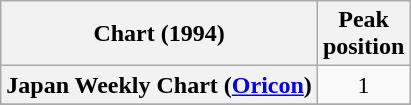<table class="wikitable plainrowheaders">
<tr>
<th>Chart (1994)</th>
<th>Peak<br>position</th>
</tr>
<tr>
<th scope="row">Japan Weekly Chart (<a href='#'>Oricon</a>)</th>
<td style="text-align:center;">1</td>
</tr>
<tr>
</tr>
</table>
